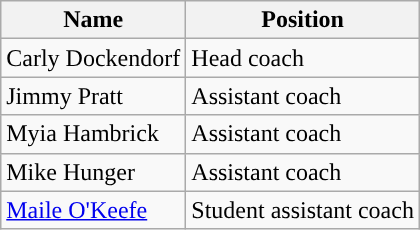<table class="wikitable">
<tr>
<th>Name</th>
<th>Position</th>
</tr>
<tr>
<td>Carly Dockendorf</td>
<td>Head coach</td>
</tr>
<tr>
<td>Jimmy Pratt</td>
<td>Assistant coach</td>
</tr>
<tr>
<td>Myia Hambrick</td>
<td>Assistant coach</td>
</tr>
<tr>
<td>Mike Hunger</td>
<td>Assistant coach</td>
</tr>
<tr>
<td><a href='#'>Maile O'Keefe</a></td>
<td>Student assistant coach</td>
</tr>
</table>
